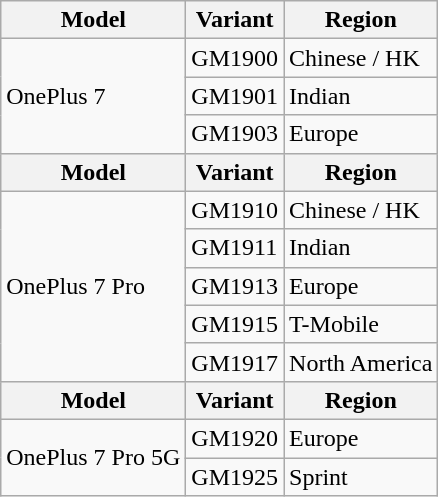<table class="wikitable">
<tr>
<th>Model</th>
<th>Variant</th>
<th>Region</th>
</tr>
<tr>
<td rowspan="3">OnePlus 7</td>
<td>GM1900</td>
<td>Chinese / HK</td>
</tr>
<tr>
<td>GM1901</td>
<td>Indian</td>
</tr>
<tr>
<td>GM1903</td>
<td>Europe</td>
</tr>
<tr>
<th>Model</th>
<th>Variant</th>
<th>Region</th>
</tr>
<tr>
<td rowspan="5">OnePlus 7 Pro</td>
<td>GM1910</td>
<td>Chinese / HK</td>
</tr>
<tr>
<td>GM1911</td>
<td>Indian</td>
</tr>
<tr>
<td>GM1913</td>
<td>Europe</td>
</tr>
<tr>
<td>GM1915</td>
<td>T-Mobile</td>
</tr>
<tr>
<td>GM1917</td>
<td>North America</td>
</tr>
<tr>
<th>Model</th>
<th>Variant</th>
<th>Region</th>
</tr>
<tr>
<td rowspan="2">OnePlus 7 Pro 5G</td>
<td>GM1920</td>
<td>Europe</td>
</tr>
<tr>
<td>GM1925</td>
<td>Sprint</td>
</tr>
</table>
